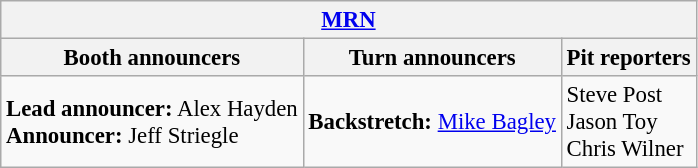<table class="wikitable" style="font-size: 95%">
<tr>
<th colspan="3"><a href='#'>MRN</a></th>
</tr>
<tr>
<th>Booth announcers</th>
<th>Turn announcers</th>
<th>Pit reporters</th>
</tr>
<tr>
<td><strong>Lead announcer:</strong> Alex Hayden<br><strong>Announcer:</strong> Jeff Striegle</td>
<td><strong>Backstretch:</strong> <a href='#'>Mike Bagley</a></td>
<td>Steve Post<br>Jason Toy<br>Chris Wilner</td>
</tr>
</table>
